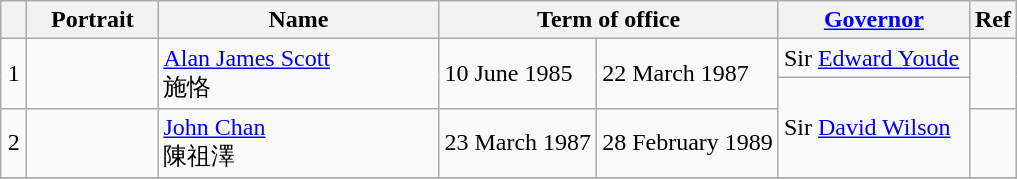<table class="wikitable"  style="text-align:left">
<tr>
<th width=10px></th>
<th width=80px>Portrait</th>
<th width=180px>Name</th>
<th width=180px colspan=2>Term of office</th>
<th width=120px><a href='#'>Governor</a></th>
<th>Ref</th>
</tr>
<tr>
<td rowspan=2 align=center>1</td>
<td rowspan=2></td>
<td rowspan=2><a href='#'>Alan James Scott</a><br>施恪</td>
<td rowspan=2>10 June 1985</td>
<td rowspan=2>22 March 1987</td>
<td>Sir <a href='#'>Edward Youde</a></td>
<td rowspan=2></td>
</tr>
<tr>
<td rowspan=2>Sir <a href='#'>David Wilson</a></td>
</tr>
<tr>
<td align=center>2</td>
<td></td>
<td><a href='#'>John Chan</a><br>陳祖澤</td>
<td>23 March 1987</td>
<td>28 February 1989</td>
<td></td>
</tr>
<tr>
</tr>
</table>
